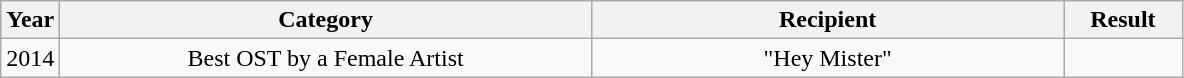<table class="wikitable" style="text-align:center">
<tr>
<th width="5%">Year</th>
<th width="45%">Category</th>
<th width="40%">Recipient</th>
<th width="10%">Result</th>
</tr>
<tr>
<td>2014</td>
<td>Best OST by a Female Artist</td>
<td>"Hey Mister"</td>
<td></td>
</tr>
</table>
